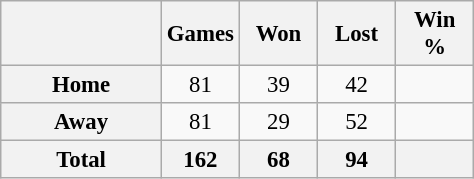<table class="wikitable" style="font-size: 95%; text-align: center;">
<tr>
<th style="width:100px;"></th>
<th width="45">Games</th>
<th width="45">Won</th>
<th width="45">Lost</th>
<th width="45">Win %</th>
</tr>
<tr>
<th>Home</th>
<td>81</td>
<td>39</td>
<td>42</td>
<td></td>
</tr>
<tr>
<th>Away</th>
<td>81</td>
<td>29</td>
<td>52</td>
<td></td>
</tr>
<tr>
<th>Total</th>
<th>162</th>
<th>68</th>
<th>94</th>
<th></th>
</tr>
</table>
